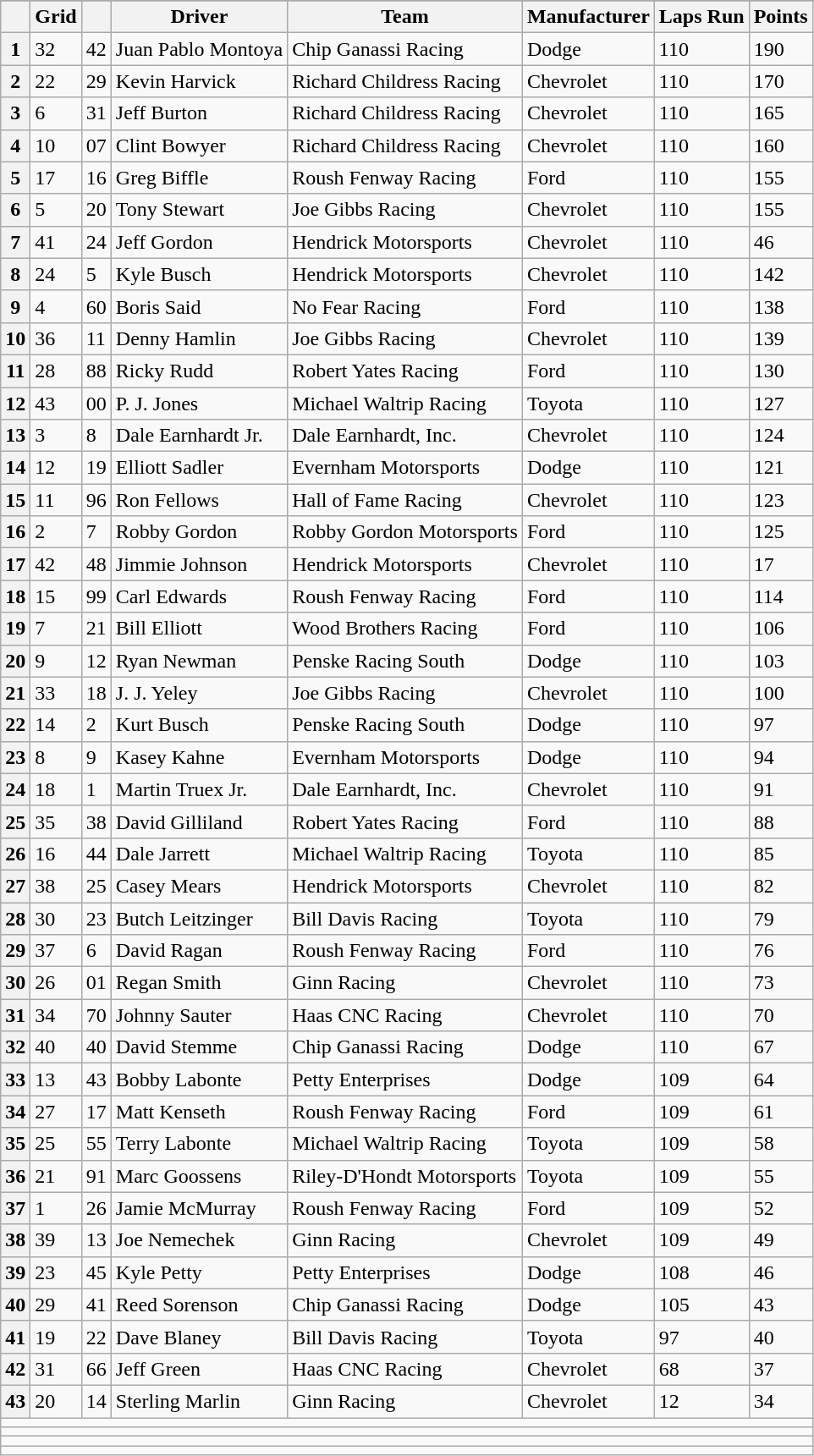<table class="wikitable">
<tr>
</tr>
<tr>
<th scope="col"></th>
<th scope="col">Grid</th>
<th scope="col"></th>
<th scope="col">Driver</th>
<th scope="col">Team</th>
<th scope="col">Manufacturer</th>
<th scope="col">Laps Run</th>
<th scope="col">Points</th>
</tr>
<tr>
<th scope="row">1</th>
<td>32</td>
<td>42</td>
<td>Juan Pablo Montoya</td>
<td>Chip Ganassi Racing</td>
<td>Dodge</td>
<td>110</td>
<td>190</td>
</tr>
<tr>
<th scope="row">2</th>
<td>22</td>
<td>29</td>
<td>Kevin Harvick</td>
<td>Richard Childress Racing</td>
<td>Chevrolet</td>
<td>110</td>
<td>170</td>
</tr>
<tr>
<th scope="row">3</th>
<td>6</td>
<td>31</td>
<td>Jeff Burton</td>
<td>Richard Childress Racing</td>
<td>Chevrolet</td>
<td>110</td>
<td>165</td>
</tr>
<tr>
<th scope="row">4</th>
<td>10</td>
<td>07</td>
<td>Clint Bowyer</td>
<td>Richard Childress Racing</td>
<td>Chevrolet</td>
<td>110</td>
<td>160</td>
</tr>
<tr>
<th scope="row">5</th>
<td>17</td>
<td>16</td>
<td>Greg Biffle</td>
<td>Roush Fenway Racing</td>
<td>Ford</td>
<td>110</td>
<td>155</td>
</tr>
<tr>
<th scope="row">6</th>
<td>5</td>
<td>20</td>
<td>Tony Stewart</td>
<td>Joe Gibbs Racing</td>
<td>Chevrolet</td>
<td>110</td>
<td>155</td>
</tr>
<tr>
<th scope="row">7</th>
<td>41</td>
<td>24</td>
<td>Jeff Gordon</td>
<td>Hendrick Motorsports</td>
<td>Chevrolet</td>
<td>110</td>
<td>46</td>
</tr>
<tr>
<th scope="row">8</th>
<td>24</td>
<td>5</td>
<td>Kyle Busch</td>
<td>Hendrick Motorsports</td>
<td>Chevrolet</td>
<td>110</td>
<td>142</td>
</tr>
<tr>
<th scope="row">9</th>
<td>4</td>
<td>60</td>
<td>Boris Said</td>
<td>No Fear Racing</td>
<td>Ford</td>
<td>110</td>
<td>138</td>
</tr>
<tr>
<th scope="row">10</th>
<td>36</td>
<td>11</td>
<td>Denny Hamlin</td>
<td>Joe Gibbs Racing</td>
<td>Chevrolet</td>
<td>110</td>
<td>139</td>
</tr>
<tr>
<th scope="row">11</th>
<td>28</td>
<td>88</td>
<td>Ricky Rudd</td>
<td>Robert Yates Racing</td>
<td>Ford</td>
<td>110</td>
<td>130</td>
</tr>
<tr>
<th scope="row">12</th>
<td>43</td>
<td>00</td>
<td>P. J. Jones</td>
<td>Michael Waltrip Racing</td>
<td>Toyota</td>
<td>110</td>
<td>127</td>
</tr>
<tr>
<th scope="row">13</th>
<td>3</td>
<td>8</td>
<td>Dale Earnhardt Jr.</td>
<td>Dale Earnhardt, Inc.</td>
<td>Chevrolet</td>
<td>110</td>
<td>124</td>
</tr>
<tr>
<th scope="row">14</th>
<td>12</td>
<td>19</td>
<td>Elliott Sadler</td>
<td>Evernham Motorsports</td>
<td>Dodge</td>
<td>110</td>
<td>121</td>
</tr>
<tr>
<th scope="row">15</th>
<td>11</td>
<td>96</td>
<td>Ron Fellows</td>
<td>Hall of Fame Racing</td>
<td>Chevrolet</td>
<td>110</td>
<td>123</td>
</tr>
<tr>
<th scope="row">16</th>
<td>2</td>
<td>7</td>
<td>Robby Gordon</td>
<td>Robby Gordon Motorsports</td>
<td>Ford</td>
<td>110</td>
<td>125</td>
</tr>
<tr>
<th scope="row">17</th>
<td>42</td>
<td>48</td>
<td>Jimmie Johnson</td>
<td>Hendrick Motorsports</td>
<td>Chevrolet</td>
<td>110</td>
<td>17</td>
</tr>
<tr>
<th scope="row">18</th>
<td>15</td>
<td>99</td>
<td>Carl Edwards</td>
<td>Roush Fenway Racing</td>
<td>Ford</td>
<td>110</td>
<td>114</td>
</tr>
<tr>
<th scope="row">19</th>
<td>7</td>
<td>21</td>
<td>Bill Elliott</td>
<td>Wood Brothers Racing</td>
<td>Ford</td>
<td>110</td>
<td>106</td>
</tr>
<tr>
<th scope="row">20</th>
<td>9</td>
<td>12</td>
<td>Ryan Newman</td>
<td>Penske Racing South</td>
<td>Dodge</td>
<td>110</td>
<td>103</td>
</tr>
<tr>
<th scope="row">21</th>
<td>33</td>
<td>18</td>
<td>J. J. Yeley</td>
<td>Joe Gibbs Racing</td>
<td>Chevrolet</td>
<td>110</td>
<td>100</td>
</tr>
<tr>
<th scope="row">22</th>
<td>14</td>
<td>2</td>
<td>Kurt Busch</td>
<td>Penske Racing South</td>
<td>Dodge</td>
<td>110</td>
<td>97</td>
</tr>
<tr>
<th scope="row">23</th>
<td>8</td>
<td>9</td>
<td>Kasey Kahne</td>
<td>Evernham Motorsports</td>
<td>Dodge</td>
<td>110</td>
<td>94</td>
</tr>
<tr>
<th scope="row">24</th>
<td>18</td>
<td>1</td>
<td>Martin Truex Jr.</td>
<td>Dale Earnhardt, Inc.</td>
<td>Chevrolet</td>
<td>110</td>
<td>91</td>
</tr>
<tr>
<th scope="row">25</th>
<td>35</td>
<td>38</td>
<td>David Gilliland</td>
<td>Robert Yates Racing</td>
<td>Ford</td>
<td>110</td>
<td>88</td>
</tr>
<tr>
<th scope="row">26</th>
<td>16</td>
<td>44</td>
<td>Dale Jarrett</td>
<td>Michael Waltrip Racing</td>
<td>Toyota</td>
<td>110</td>
<td>85</td>
</tr>
<tr>
<th scope="row">27</th>
<td>38</td>
<td>25</td>
<td>Casey Mears</td>
<td>Hendrick Motorsports</td>
<td>Chevrolet</td>
<td>110</td>
<td>82</td>
</tr>
<tr>
<th scope="row">28</th>
<td>30</td>
<td>23</td>
<td>Butch Leitzinger</td>
<td>Bill Davis Racing</td>
<td>Toyota</td>
<td>110</td>
<td>79</td>
</tr>
<tr>
<th scope="row">29</th>
<td>37</td>
<td>6</td>
<td>David Ragan</td>
<td>Roush Fenway Racing</td>
<td>Ford</td>
<td>110</td>
<td>76</td>
</tr>
<tr>
<th scope="row">30</th>
<td>26</td>
<td>01</td>
<td>Regan Smith</td>
<td>Ginn Racing</td>
<td>Chevrolet</td>
<td>110</td>
<td>73</td>
</tr>
<tr>
<th scope="row">31</th>
<td>34</td>
<td>70</td>
<td>Johnny Sauter</td>
<td>Haas CNC Racing</td>
<td>Chevrolet</td>
<td>110</td>
<td>70</td>
</tr>
<tr>
<th scope="row">32</th>
<td>40</td>
<td>40</td>
<td>David Stemme</td>
<td>Chip Ganassi Racing</td>
<td>Dodge</td>
<td>110</td>
<td>67</td>
</tr>
<tr>
<th scope="row">33</th>
<td>13</td>
<td>43</td>
<td>Bobby Labonte</td>
<td>Petty Enterprises</td>
<td>Dodge</td>
<td>109</td>
<td>64</td>
</tr>
<tr>
<th scope="row">34</th>
<td>27</td>
<td>17</td>
<td>Matt Kenseth</td>
<td>Roush Fenway Racing</td>
<td>Ford</td>
<td>109</td>
<td>61</td>
</tr>
<tr>
<th scope="row">35</th>
<td>25</td>
<td>55</td>
<td>Terry Labonte</td>
<td>Michael Waltrip Racing</td>
<td>Toyota</td>
<td>109</td>
<td>58</td>
</tr>
<tr>
<th scope="row">36</th>
<td>21</td>
<td>91</td>
<td>Marc Goossens</td>
<td>Riley-D'Hondt Motorsports</td>
<td>Toyota</td>
<td>109</td>
<td>55</td>
</tr>
<tr>
<th scope="row">37</th>
<td>1</td>
<td>26</td>
<td>Jamie McMurray</td>
<td>Roush Fenway Racing</td>
<td>Ford</td>
<td>109</td>
<td>52</td>
</tr>
<tr>
<th scope="row">38</th>
<td>39</td>
<td>13</td>
<td>Joe Nemechek</td>
<td>Ginn Racing</td>
<td>Chevrolet</td>
<td>109</td>
<td>49</td>
</tr>
<tr>
<th scope="row">39</th>
<td>23</td>
<td>45</td>
<td>Kyle Petty</td>
<td>Petty Enterprises</td>
<td>Dodge</td>
<td>108</td>
<td>46</td>
</tr>
<tr>
<th scope="row">40</th>
<td>29</td>
<td>41</td>
<td>Reed Sorenson</td>
<td>Chip Ganassi Racing</td>
<td>Dodge</td>
<td>105</td>
<td>43</td>
</tr>
<tr>
<th scope="row">41</th>
<td>19</td>
<td>22</td>
<td>Dave Blaney</td>
<td>Bill Davis Racing</td>
<td>Toyota</td>
<td>97</td>
<td>40</td>
</tr>
<tr>
<th scope="row">42</th>
<td>31</td>
<td>66</td>
<td>Jeff Green</td>
<td>Haas CNC Racing</td>
<td>Chevrolet</td>
<td>68</td>
<td>37</td>
</tr>
<tr>
<th scope="row">43</th>
<td>20</td>
<td>14</td>
<td>Sterling Marlin</td>
<td>Ginn Racing</td>
<td>Chevrolet</td>
<td>12</td>
<td>34</td>
</tr>
<tr class="sortbottom">
<td colspan="9"></td>
</tr>
<tr>
<td colspan="9"></td>
</tr>
<tr>
<td colspan="9"></td>
</tr>
<tr>
<td colspan="9"></td>
</tr>
</table>
